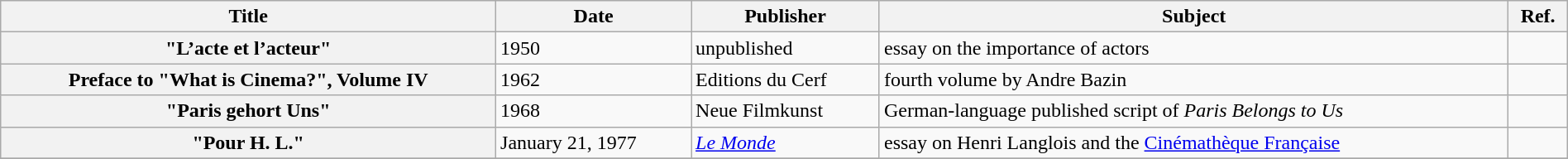<table class="wikitable plainrowheaders sortable" style="width:100%;">
<tr>
<th scope="col">Title</th>
<th scope="col">Date</th>
<th scope="col">Publisher</th>
<th scope="col">Subject</th>
<th scope="col" class="unsortable">Ref.</th>
</tr>
<tr>
<th scope="row">"L’acte et l’acteur"</th>
<td>1950</td>
<td>unpublished</td>
<td>essay on the importance of actors</td>
<td></td>
</tr>
<tr>
<th scope="row">Preface to "What is Cinema?", Volume IV</th>
<td>1962</td>
<td>Editions du Cerf</td>
<td>fourth volume by Andre Bazin</td>
<td></td>
</tr>
<tr>
<th scope="row">"Paris gehort Uns"</th>
<td>1968</td>
<td>Neue Filmkunst</td>
<td>German-language published script of <em>Paris Belongs to Us</em></td>
<td></td>
</tr>
<tr>
<th scope="row">"Pour H. L."</th>
<td>January 21, 1977</td>
<td><em><a href='#'>Le Monde</a></em></td>
<td>essay on Henri Langlois and the <a href='#'>Cinémathèque Française</a></td>
<td></td>
</tr>
<tr>
</tr>
</table>
